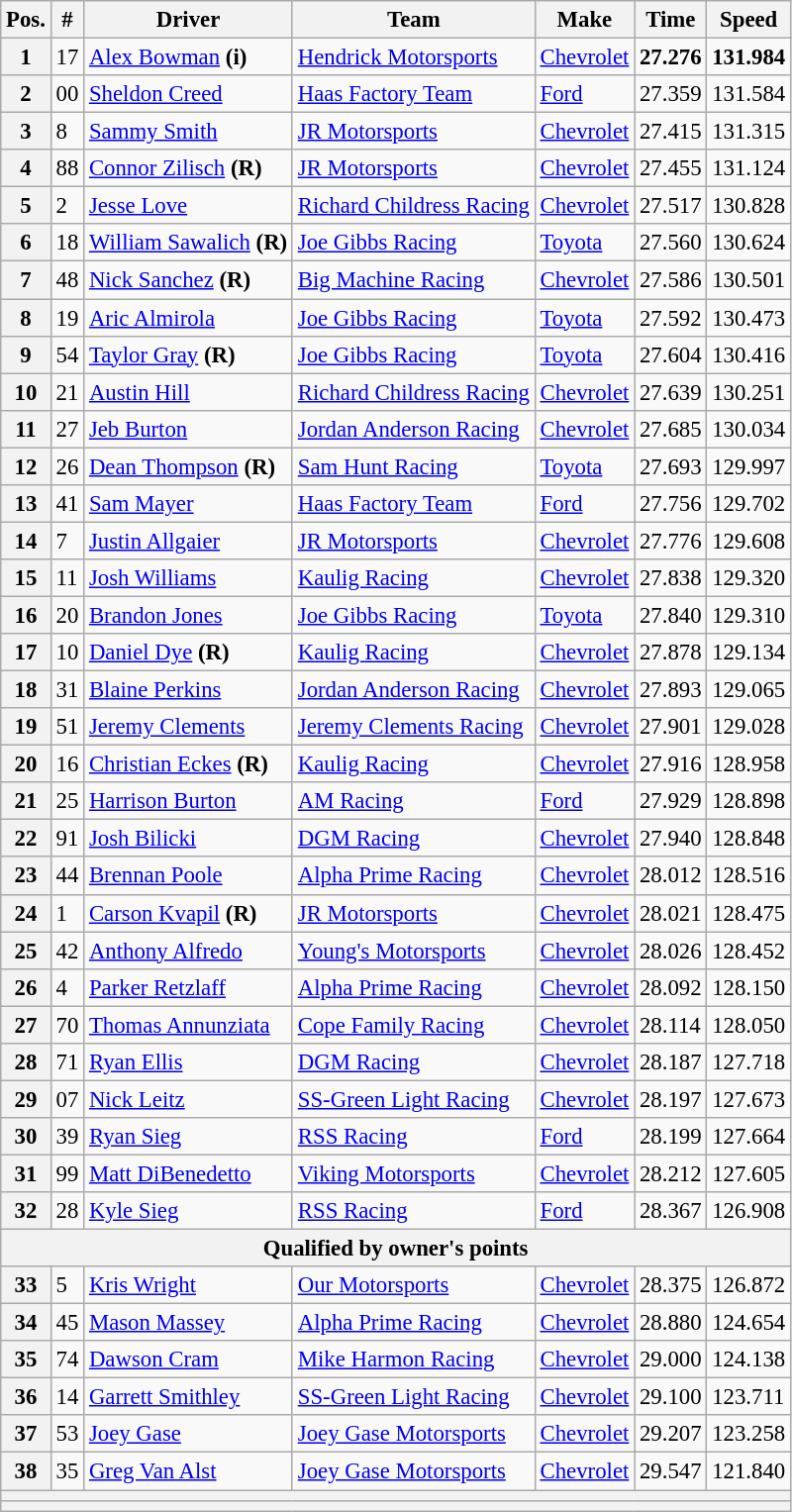<table class="wikitable" style="font-size:95%">
<tr>
<th>Pos.</th>
<th>#</th>
<th>Driver</th>
<th>Team</th>
<th>Make</th>
<th>Time</th>
<th>Speed</th>
</tr>
<tr>
<th>1</th>
<td>17</td>
<td><a href='#'>Alex Bowman</a> <strong>(i)</strong></td>
<td><a href='#'>Hendrick Motorsports</a></td>
<td><a href='#'>Chevrolet</a></td>
<td><strong>27.276</strong></td>
<td><strong>131.984</strong></td>
</tr>
<tr>
<th>2</th>
<td>00</td>
<td><a href='#'>Sheldon Creed</a></td>
<td><a href='#'>Haas Factory Team</a></td>
<td><a href='#'>Ford</a></td>
<td>27.359</td>
<td>131.584</td>
</tr>
<tr>
<th>3</th>
<td>8</td>
<td><a href='#'>Sammy Smith</a></td>
<td><a href='#'>JR Motorsports</a></td>
<td><a href='#'>Chevrolet</a></td>
<td>27.415</td>
<td>131.315</td>
</tr>
<tr>
<th>4</th>
<td>88</td>
<td><a href='#'>Connor Zilisch</a> <strong>(R)</strong></td>
<td><a href='#'>JR Motorsports</a></td>
<td><a href='#'>Chevrolet</a></td>
<td>27.455</td>
<td>131.124</td>
</tr>
<tr>
<th>5</th>
<td>2</td>
<td><a href='#'>Jesse Love</a></td>
<td><a href='#'>Richard Childress Racing</a></td>
<td><a href='#'>Chevrolet</a></td>
<td>27.517</td>
<td>130.828</td>
</tr>
<tr>
<th>6</th>
<td>18</td>
<td><a href='#'>William Sawalich</a> <strong>(R)</strong></td>
<td nowrap=""><a href='#'>Joe Gibbs Racing</a></td>
<td><a href='#'>Toyota</a></td>
<td>27.560</td>
<td>130.624</td>
</tr>
<tr>
<th>7</th>
<td>48</td>
<td><a href='#'>Nick Sanchez</a> <strong>(R)</strong></td>
<td><a href='#'>Big Machine Racing</a></td>
<td><a href='#'>Chevrolet</a></td>
<td>27.586</td>
<td>130.501</td>
</tr>
<tr>
<th>8</th>
<td>19</td>
<td><a href='#'>Aric Almirola</a></td>
<td><a href='#'>Joe Gibbs Racing</a></td>
<td><a href='#'>Toyota</a></td>
<td>27.592</td>
<td>130.473</td>
</tr>
<tr>
<th>9</th>
<td>54</td>
<td><a href='#'>Taylor Gray</a> <strong>(R)</strong></td>
<td><a href='#'>Joe Gibbs Racing</a></td>
<td><a href='#'>Toyota</a></td>
<td>27.604</td>
<td>130.416</td>
</tr>
<tr>
<th>10</th>
<td>21</td>
<td><a href='#'>Austin Hill</a></td>
<td><a href='#'>Richard Childress Racing</a></td>
<td><a href='#'>Chevrolet</a></td>
<td>27.639</td>
<td>130.251</td>
</tr>
<tr>
<th>11</th>
<td>27</td>
<td><a href='#'>Jeb Burton</a></td>
<td><a href='#'>Jordan Anderson Racing</a></td>
<td><a href='#'>Chevrolet</a></td>
<td>27.685</td>
<td>130.034</td>
</tr>
<tr>
<th>12</th>
<td>26</td>
<td><a href='#'>Dean Thompson</a> <strong>(R)</strong></td>
<td><a href='#'>Sam Hunt Racing</a></td>
<td><a href='#'>Toyota</a></td>
<td>27.693</td>
<td>129.997</td>
</tr>
<tr>
<th>13</th>
<td>41</td>
<td><a href='#'>Sam Mayer</a></td>
<td><a href='#'>Haas Factory Team</a></td>
<td><a href='#'>Ford</a></td>
<td>27.756</td>
<td>129.702</td>
</tr>
<tr>
<th>14</th>
<td>7</td>
<td><a href='#'>Justin Allgaier</a></td>
<td><a href='#'>JR Motorsports</a></td>
<td><a href='#'>Chevrolet</a></td>
<td>27.776</td>
<td>129.608</td>
</tr>
<tr>
<th>15</th>
<td>11</td>
<td><a href='#'>Josh Williams</a></td>
<td><a href='#'>Kaulig Racing</a></td>
<td><a href='#'>Chevrolet</a></td>
<td>27.838</td>
<td>129.320</td>
</tr>
<tr>
<th>16</th>
<td>20</td>
<td><a href='#'>Brandon Jones</a></td>
<td><a href='#'>Joe Gibbs Racing</a></td>
<td><a href='#'>Toyota</a></td>
<td>27.840</td>
<td>129.310</td>
</tr>
<tr>
<th>17</th>
<td>10</td>
<td nowrap=""><a href='#'>Daniel Dye</a> <strong>(R)</strong></td>
<td><a href='#'>Kaulig Racing</a></td>
<td><a href='#'>Chevrolet</a></td>
<td>27.878</td>
<td>129.134</td>
</tr>
<tr>
<th>18</th>
<td>31</td>
<td><a href='#'>Blaine Perkins</a></td>
<td><a href='#'>Jordan Anderson Racing</a></td>
<td><a href='#'>Chevrolet</a></td>
<td>27.893</td>
<td>129.065</td>
</tr>
<tr>
<th>19</th>
<td>51</td>
<td><a href='#'>Jeremy Clements</a></td>
<td><a href='#'>Jeremy Clements Racing</a></td>
<td><a href='#'>Chevrolet</a></td>
<td>27.901</td>
<td>129.028</td>
</tr>
<tr>
<th>20</th>
<td>16</td>
<td><a href='#'>Christian Eckes</a> <strong>(R)</strong></td>
<td><a href='#'>Kaulig Racing</a></td>
<td><a href='#'>Chevrolet</a></td>
<td>27.916</td>
<td>128.958</td>
</tr>
<tr>
<th>21</th>
<td>25</td>
<td><a href='#'>Harrison Burton</a></td>
<td><a href='#'>AM Racing</a></td>
<td><a href='#'>Ford</a></td>
<td>27.929</td>
<td>128.898</td>
</tr>
<tr>
<th>22</th>
<td>91</td>
<td><a href='#'>Josh Bilicki</a></td>
<td nowrap=""><a href='#'>DGM Racing</a></td>
<td><a href='#'>Chevrolet</a></td>
<td>27.940</td>
<td>128.848</td>
</tr>
<tr>
<th>23</th>
<td>44</td>
<td><a href='#'>Brennan Poole</a></td>
<td><a href='#'>Alpha Prime Racing</a></td>
<td><a href='#'>Chevrolet</a></td>
<td>28.012</td>
<td>128.516</td>
</tr>
<tr>
<th>24</th>
<td>1</td>
<td><a href='#'>Carson Kvapil</a> <strong>(R)</strong></td>
<td><a href='#'>JR Motorsports</a></td>
<td><a href='#'>Chevrolet</a></td>
<td>28.021</td>
<td>128.475</td>
</tr>
<tr>
<th>25</th>
<td>42</td>
<td><a href='#'>Anthony Alfredo</a></td>
<td><a href='#'>Young's Motorsports</a></td>
<td><a href='#'>Chevrolet</a></td>
<td>28.026</td>
<td>128.452</td>
</tr>
<tr>
<th>26</th>
<td>4</td>
<td><a href='#'>Parker Retzlaff</a></td>
<td><a href='#'>Alpha Prime Racing</a></td>
<td><a href='#'>Chevrolet</a></td>
<td>28.092</td>
<td>128.150</td>
</tr>
<tr>
<th>27</th>
<td>70</td>
<td><a href='#'>Thomas Annunziata</a></td>
<td><a href='#'>Cope Family Racing</a></td>
<td><a href='#'>Chevrolet</a></td>
<td>28.114</td>
<td>128.050</td>
</tr>
<tr>
<th>28</th>
<td>71</td>
<td><a href='#'>Ryan Ellis</a></td>
<td><a href='#'>DGM Racing</a></td>
<td><a href='#'>Chevrolet</a></td>
<td>28.187</td>
<td>127.718</td>
</tr>
<tr>
<th>29</th>
<td>07</td>
<td><a href='#'>Nick Leitz</a></td>
<td><a href='#'>SS-Green Light Racing</a></td>
<td><a href='#'>Chevrolet</a></td>
<td>28.197</td>
<td>127.673</td>
</tr>
<tr>
<th>30</th>
<td>39</td>
<td><a href='#'>Ryan Sieg</a></td>
<td><a href='#'>RSS Racing</a></td>
<td><a href='#'>Ford</a></td>
<td>28.199</td>
<td>127.664</td>
</tr>
<tr>
<th>31</th>
<td>99</td>
<td><a href='#'>Matt DiBenedetto</a></td>
<td><a href='#'>Viking Motorsports</a></td>
<td><a href='#'>Chevrolet</a></td>
<td>28.212</td>
<td>127.605</td>
</tr>
<tr>
<th>32</th>
<td>28</td>
<td><a href='#'>Kyle Sieg</a></td>
<td><a href='#'>RSS Racing</a></td>
<td><a href='#'>Ford</a></td>
<td>28.367</td>
<td>126.908</td>
</tr>
<tr>
<th colspan="7">Qualified by owner's points</th>
</tr>
<tr>
<th>33</th>
<td>5</td>
<td><a href='#'>Kris Wright</a></td>
<td><a href='#'>Our Motorsports</a></td>
<td><a href='#'>Chevrolet</a></td>
<td>28.375</td>
<td>126.872</td>
</tr>
<tr>
<th>34</th>
<td>45</td>
<td><a href='#'>Mason Massey</a></td>
<td><a href='#'>Alpha Prime Racing</a></td>
<td><a href='#'>Chevrolet</a></td>
<td>28.880</td>
<td>124.654</td>
</tr>
<tr>
<th>35</th>
<td>74</td>
<td><a href='#'>Dawson Cram</a></td>
<td><a href='#'>Mike Harmon Racing</a></td>
<td><a href='#'>Chevrolet</a></td>
<td>29.000</td>
<td>124.138</td>
</tr>
<tr>
<th>36</th>
<td>14</td>
<td><a href='#'>Garrett Smithley</a></td>
<td><a href='#'>SS-Green Light Racing</a></td>
<td><a href='#'>Chevrolet</a></td>
<td>29.100</td>
<td>123.711</td>
</tr>
<tr>
<th>37</th>
<td>53</td>
<td><a href='#'>Joey Gase</a></td>
<td><a href='#'>Joey Gase Motorsports</a></td>
<td><a href='#'>Chevrolet</a></td>
<td>29.207</td>
<td>123.258</td>
</tr>
<tr>
<th>38</th>
<td>35</td>
<td><a href='#'>Greg Van Alst</a></td>
<td><a href='#'>Joey Gase Motorsports</a></td>
<td><a href='#'>Chevrolet</a></td>
<td>29.547</td>
<td>121.840</td>
</tr>
<tr>
<th colspan="7"></th>
</tr>
<tr>
<th colspan="7"></th>
</tr>
</table>
